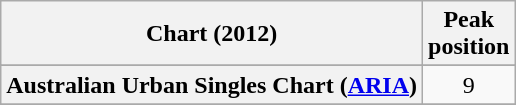<table class="wikitable sortable plainrowheaders">
<tr>
<th scope="col">Chart (2012)</th>
<th scope="col">Peak<br>position</th>
</tr>
<tr>
</tr>
<tr>
<th scope="row">Australian Urban Singles Chart (<a href='#'>ARIA</a>)</th>
<td style="text-align:center;">9</td>
</tr>
<tr>
</tr>
</table>
